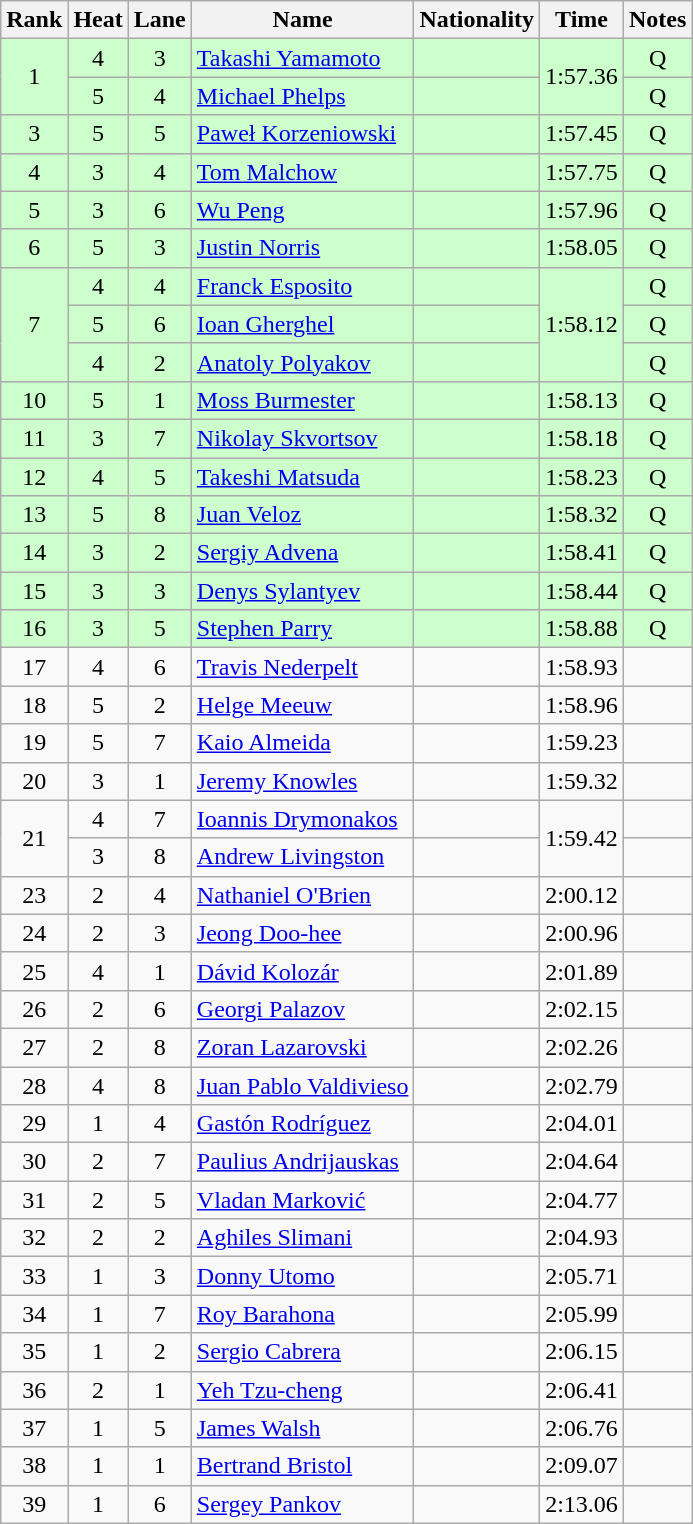<table class="wikitable sortable" style="text-align:center">
<tr>
<th>Rank</th>
<th>Heat</th>
<th>Lane</th>
<th>Name</th>
<th>Nationality</th>
<th>Time</th>
<th>Notes</th>
</tr>
<tr bgcolor=#ccffcc>
<td rowspan=2>1</td>
<td>4</td>
<td>3</td>
<td align=left><a href='#'>Takashi Yamamoto</a></td>
<td align=left></td>
<td rowspan=2>1:57.36</td>
<td>Q</td>
</tr>
<tr bgcolor=#ccffcc>
<td>5</td>
<td>4</td>
<td align=left><a href='#'>Michael Phelps</a></td>
<td align=left></td>
<td>Q</td>
</tr>
<tr bgcolor=#ccffcc>
<td>3</td>
<td>5</td>
<td>5</td>
<td align=left><a href='#'>Paweł Korzeniowski</a></td>
<td align=left></td>
<td>1:57.45</td>
<td>Q</td>
</tr>
<tr bgcolor=#ccffcc>
<td>4</td>
<td>3</td>
<td>4</td>
<td align=left><a href='#'>Tom Malchow</a></td>
<td align=left></td>
<td>1:57.75</td>
<td>Q</td>
</tr>
<tr bgcolor=#ccffcc>
<td>5</td>
<td>3</td>
<td>6</td>
<td align=left><a href='#'>Wu Peng</a></td>
<td align=left></td>
<td>1:57.96</td>
<td>Q</td>
</tr>
<tr bgcolor=#ccffcc>
<td>6</td>
<td>5</td>
<td>3</td>
<td align=left><a href='#'>Justin Norris</a></td>
<td align=left></td>
<td>1:58.05</td>
<td>Q</td>
</tr>
<tr bgcolor=#ccffcc>
<td rowspan=3>7</td>
<td>4</td>
<td>4</td>
<td align=left><a href='#'>Franck Esposito</a></td>
<td align=left></td>
<td rowspan=3>1:58.12</td>
<td>Q</td>
</tr>
<tr bgcolor=#ccffcc>
<td>5</td>
<td>6</td>
<td align=left><a href='#'>Ioan Gherghel</a></td>
<td align=left></td>
<td>Q</td>
</tr>
<tr bgcolor=#ccffcc>
<td>4</td>
<td>2</td>
<td align=left><a href='#'>Anatoly Polyakov</a></td>
<td align=left></td>
<td>Q</td>
</tr>
<tr bgcolor=#ccffcc>
<td>10</td>
<td>5</td>
<td>1</td>
<td align=left><a href='#'>Moss Burmester</a></td>
<td align=left></td>
<td>1:58.13</td>
<td>Q</td>
</tr>
<tr bgcolor=#ccffcc>
<td>11</td>
<td>3</td>
<td>7</td>
<td align=left><a href='#'>Nikolay Skvortsov</a></td>
<td align=left></td>
<td>1:58.18</td>
<td>Q</td>
</tr>
<tr bgcolor=#ccffcc>
<td>12</td>
<td>4</td>
<td>5</td>
<td align=left><a href='#'>Takeshi Matsuda</a></td>
<td align=left></td>
<td>1:58.23</td>
<td>Q</td>
</tr>
<tr bgcolor=#ccffcc>
<td>13</td>
<td>5</td>
<td>8</td>
<td align=left><a href='#'>Juan Veloz</a></td>
<td align=left></td>
<td>1:58.32</td>
<td>Q</td>
</tr>
<tr bgcolor=#ccffcc>
<td>14</td>
<td>3</td>
<td>2</td>
<td align=left><a href='#'>Sergiy Advena</a></td>
<td align=left></td>
<td>1:58.41</td>
<td>Q</td>
</tr>
<tr bgcolor=#ccffcc>
<td>15</td>
<td>3</td>
<td>3</td>
<td align=left><a href='#'>Denys Sylantyev</a></td>
<td align=left></td>
<td>1:58.44</td>
<td>Q</td>
</tr>
<tr bgcolor=#ccffcc>
<td>16</td>
<td>3</td>
<td>5</td>
<td align=left><a href='#'>Stephen Parry</a></td>
<td align=left></td>
<td>1:58.88</td>
<td>Q</td>
</tr>
<tr>
<td>17</td>
<td>4</td>
<td>6</td>
<td align=left><a href='#'>Travis Nederpelt</a></td>
<td align=left></td>
<td>1:58.93</td>
<td></td>
</tr>
<tr>
<td>18</td>
<td>5</td>
<td>2</td>
<td align=left><a href='#'>Helge Meeuw</a></td>
<td align=left></td>
<td>1:58.96</td>
<td></td>
</tr>
<tr>
<td>19</td>
<td>5</td>
<td>7</td>
<td align=left><a href='#'>Kaio Almeida</a></td>
<td align=left></td>
<td>1:59.23</td>
<td></td>
</tr>
<tr>
<td>20</td>
<td>3</td>
<td>1</td>
<td align=left><a href='#'>Jeremy Knowles</a></td>
<td align=left></td>
<td>1:59.32</td>
<td></td>
</tr>
<tr>
<td rowspan=2>21</td>
<td>4</td>
<td>7</td>
<td align=left><a href='#'>Ioannis Drymonakos</a></td>
<td align=left></td>
<td rowspan=2>1:59.42</td>
<td></td>
</tr>
<tr>
<td>3</td>
<td>8</td>
<td align=left><a href='#'>Andrew Livingston</a></td>
<td align=left></td>
<td></td>
</tr>
<tr>
<td>23</td>
<td>2</td>
<td>4</td>
<td align=left><a href='#'>Nathaniel O'Brien</a></td>
<td align=left></td>
<td>2:00.12</td>
<td></td>
</tr>
<tr>
<td>24</td>
<td>2</td>
<td>3</td>
<td align=left><a href='#'>Jeong Doo-hee</a></td>
<td align=left></td>
<td>2:00.96</td>
<td></td>
</tr>
<tr>
<td>25</td>
<td>4</td>
<td>1</td>
<td align=left><a href='#'>Dávid Kolozár</a></td>
<td align=left></td>
<td>2:01.89</td>
<td></td>
</tr>
<tr>
<td>26</td>
<td>2</td>
<td>6</td>
<td align=left><a href='#'>Georgi Palazov</a></td>
<td align=left></td>
<td>2:02.15</td>
<td></td>
</tr>
<tr>
<td>27</td>
<td>2</td>
<td>8</td>
<td align=left><a href='#'>Zoran Lazarovski</a></td>
<td align=left></td>
<td>2:02.26</td>
<td></td>
</tr>
<tr>
<td>28</td>
<td>4</td>
<td>8</td>
<td align=left><a href='#'>Juan Pablo Valdivieso</a></td>
<td align=left></td>
<td>2:02.79</td>
<td></td>
</tr>
<tr>
<td>29</td>
<td>1</td>
<td>4</td>
<td align=left><a href='#'>Gastón Rodríguez</a></td>
<td align=left></td>
<td>2:04.01</td>
<td></td>
</tr>
<tr>
<td>30</td>
<td>2</td>
<td>7</td>
<td align=left><a href='#'>Paulius Andrijauskas</a></td>
<td align=left></td>
<td>2:04.64</td>
<td></td>
</tr>
<tr>
<td>31</td>
<td>2</td>
<td>5</td>
<td align=left><a href='#'>Vladan Marković</a></td>
<td align=left></td>
<td>2:04.77</td>
<td></td>
</tr>
<tr>
<td>32</td>
<td>2</td>
<td>2</td>
<td align=left><a href='#'>Aghiles Slimani</a></td>
<td align=left></td>
<td>2:04.93</td>
<td></td>
</tr>
<tr>
<td>33</td>
<td>1</td>
<td>3</td>
<td align=left><a href='#'>Donny Utomo</a></td>
<td align=left></td>
<td>2:05.71</td>
<td></td>
</tr>
<tr>
<td>34</td>
<td>1</td>
<td>7</td>
<td align=left><a href='#'>Roy Barahona</a></td>
<td align=left></td>
<td>2:05.99</td>
<td></td>
</tr>
<tr>
<td>35</td>
<td>1</td>
<td>2</td>
<td align=left><a href='#'>Sergio Cabrera</a></td>
<td align=left></td>
<td>2:06.15</td>
<td></td>
</tr>
<tr>
<td>36</td>
<td>2</td>
<td>1</td>
<td align=left><a href='#'>Yeh Tzu-cheng</a></td>
<td align=left></td>
<td>2:06.41</td>
<td></td>
</tr>
<tr>
<td>37</td>
<td>1</td>
<td>5</td>
<td align=left><a href='#'>James Walsh</a></td>
<td align=left></td>
<td>2:06.76</td>
<td></td>
</tr>
<tr>
<td>38</td>
<td>1</td>
<td>1</td>
<td align=left><a href='#'>Bertrand Bristol</a></td>
<td align=left></td>
<td>2:09.07</td>
<td></td>
</tr>
<tr>
<td>39</td>
<td>1</td>
<td>6</td>
<td align=left><a href='#'>Sergey Pankov</a></td>
<td align=left></td>
<td>2:13.06</td>
<td></td>
</tr>
</table>
